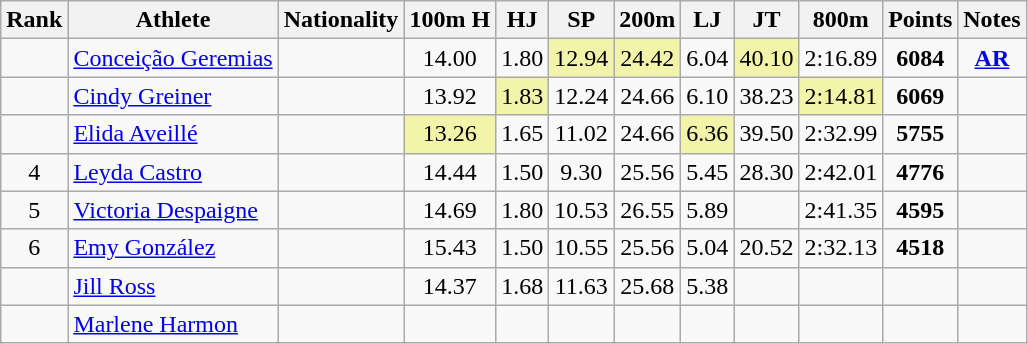<table class="wikitable sortable" style=" text-align:center;">
<tr>
<th>Rank</th>
<th>Athlete</th>
<th>Nationality</th>
<th>100m H</th>
<th>HJ</th>
<th>SP</th>
<th>200m</th>
<th>LJ</th>
<th>JT</th>
<th>800m</th>
<th>Points</th>
<th>Notes</th>
</tr>
<tr>
<td></td>
<td align=left><a href='#'>Conceição Geremias</a></td>
<td align=left></td>
<td>14.00</td>
<td>1.80</td>
<td bgcolor=#F2F5A9>12.94</td>
<td bgcolor=#F2F5A9>24.42</td>
<td>6.04</td>
<td bgcolor=#F2F5A9>40.10</td>
<td>2:16.89</td>
<td><strong>6084</strong></td>
<td><strong><a href='#'>AR</a></strong></td>
</tr>
<tr>
<td></td>
<td align=left><a href='#'>Cindy Greiner</a></td>
<td align=left></td>
<td>13.92</td>
<td bgcolor=#F2F5A9>1.83</td>
<td>12.24</td>
<td>24.66</td>
<td>6.10</td>
<td>38.23</td>
<td bgcolor=#F2F5A9>2:14.81</td>
<td><strong>6069</strong></td>
<td></td>
</tr>
<tr>
<td></td>
<td align=left><a href='#'>Elida Aveillé</a></td>
<td align=left></td>
<td bgcolor=#F2F5A9>13.26</td>
<td>1.65</td>
<td>11.02</td>
<td>24.66</td>
<td bgcolor=#F2F5A9>6.36</td>
<td>39.50</td>
<td>2:32.99</td>
<td><strong>5755</strong></td>
<td></td>
</tr>
<tr>
<td>4</td>
<td align=left><a href='#'>Leyda Castro</a></td>
<td align=left></td>
<td>14.44</td>
<td>1.50</td>
<td>9.30</td>
<td>25.56</td>
<td>5.45</td>
<td>28.30</td>
<td>2:42.01</td>
<td><strong>4776</strong></td>
<td></td>
</tr>
<tr>
<td>5</td>
<td align=left><a href='#'>Victoria Despaigne</a></td>
<td align=left></td>
<td>14.69</td>
<td>1.80</td>
<td>10.53</td>
<td>26.55</td>
<td>5.89</td>
<td></td>
<td>2:41.35</td>
<td><strong>4595</strong></td>
<td></td>
</tr>
<tr>
<td>6</td>
<td align=left><a href='#'>Emy González</a></td>
<td align=left></td>
<td>15.43</td>
<td>1.50</td>
<td>10.55</td>
<td>25.56</td>
<td>5.04</td>
<td>20.52</td>
<td>2:32.13</td>
<td><strong>4518</strong></td>
<td></td>
</tr>
<tr>
<td></td>
<td align=left><a href='#'>Jill Ross</a></td>
<td align=left></td>
<td>14.37</td>
<td>1.68</td>
<td>11.63</td>
<td>25.68</td>
<td>5.38</td>
<td></td>
<td></td>
<td><strong></strong></td>
<td></td>
</tr>
<tr>
<td></td>
<td align=left><a href='#'>Marlene Harmon</a></td>
<td align=left></td>
<td></td>
<td></td>
<td></td>
<td></td>
<td></td>
<td></td>
<td></td>
<td><strong></strong></td>
<td></td>
</tr>
</table>
